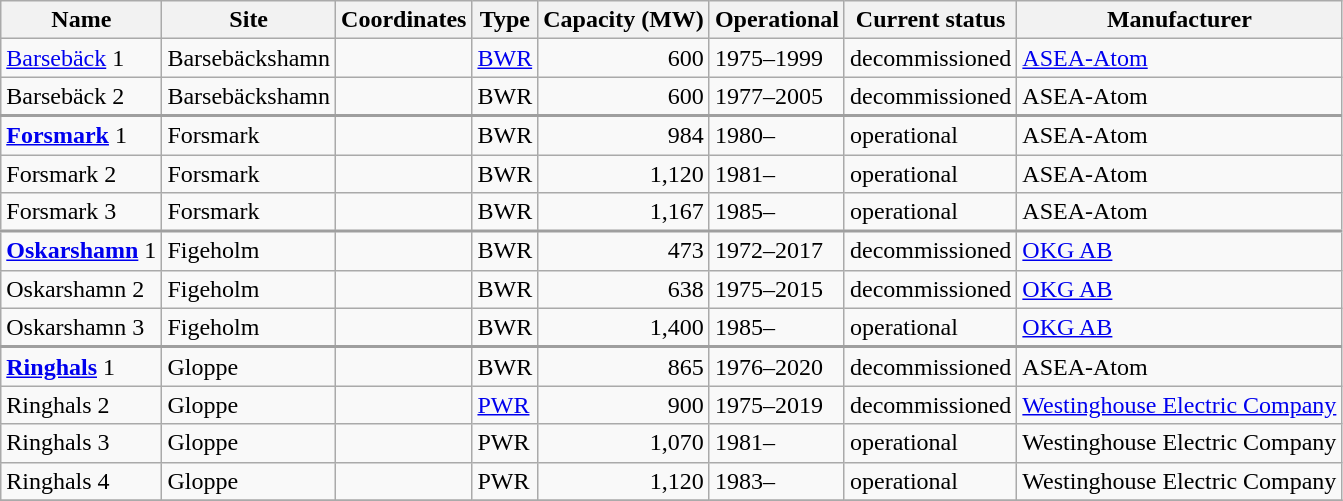<table class="wikitable sortable">
<tr>
<th>Name</th>
<th>Site</th>
<th>Coordinates</th>
<th>Type</th>
<th>Capacity (MW)</th>
<th>Operational</th>
<th>Current status</th>
<th>Manufacturer</th>
</tr>
<tr>
<td><a href='#'>Barsebäck</a> 1</td>
<td>Barsebäckshamn</td>
<td></td>
<td><a href='#'>BWR</a></td>
<td align="right">600</td>
<td>1975–1999</td>
<td>decommissioned</td>
<td><a href='#'>ASEA-Atom</a></td>
</tr>
<tr>
<td>Barsebäck 2</td>
<td>Barsebäckshamn</td>
<td></td>
<td>BWR</td>
<td align="right">600</td>
<td>1977–2005</td>
<td>decommissioned</td>
<td>ASEA-Atom</td>
</tr>
<tr style="border-top: 2px solid #9f9f9f;">
<td><strong><a href='#'>Forsmark</a></strong> 1</td>
<td>Forsmark</td>
<td></td>
<td>BWR</td>
<td align="right">984</td>
<td>1980–</td>
<td>operational</td>
<td>ASEA-Atom</td>
</tr>
<tr>
<td>Forsmark 2</td>
<td>Forsmark</td>
<td></td>
<td>BWR</td>
<td align="right">1,120</td>
<td>1981–</td>
<td>operational</td>
<td>ASEA-Atom</td>
</tr>
<tr>
<td>Forsmark 3</td>
<td>Forsmark</td>
<td></td>
<td>BWR</td>
<td align="right">1,167</td>
<td>1985–</td>
<td>operational</td>
<td>ASEA-Atom</td>
</tr>
<tr style="border-top: 2px solid #9f9f9f;">
<td><strong><a href='#'>Oskarshamn</a></strong> 1</td>
<td>Figeholm</td>
<td></td>
<td>BWR</td>
<td align="right">473</td>
<td>1972–2017</td>
<td>decommissioned</td>
<td><a href='#'>OKG AB</a></td>
</tr>
<tr>
<td>Oskarshamn 2</td>
<td>Figeholm</td>
<td></td>
<td>BWR</td>
<td align="right">638</td>
<td>1975–2015</td>
<td>decommissioned</td>
<td><a href='#'>OKG AB</a></td>
</tr>
<tr>
<td>Oskarshamn 3</td>
<td>Figeholm</td>
<td></td>
<td>BWR</td>
<td align="right">1,400</td>
<td>1985–</td>
<td>operational</td>
<td><a href='#'>OKG AB</a></td>
</tr>
<tr style="border-top: 2px solid #9f9f9f;">
<td><strong><a href='#'>Ringhals</a></strong> 1</td>
<td>Gloppe</td>
<td></td>
<td>BWR</td>
<td align="right">865</td>
<td>1976–2020</td>
<td>decommissioned</td>
<td>ASEA-Atom</td>
</tr>
<tr>
<td>Ringhals 2</td>
<td>Gloppe</td>
<td></td>
<td><a href='#'>PWR</a></td>
<td align="right">900</td>
<td>1975–2019</td>
<td>decommissioned</td>
<td><a href='#'>Westinghouse Electric Company</a></td>
</tr>
<tr>
<td>Ringhals 3</td>
<td>Gloppe</td>
<td></td>
<td>PWR</td>
<td align="right">1,070</td>
<td>1981–</td>
<td>operational</td>
<td>Westinghouse Electric Company</td>
</tr>
<tr>
<td>Ringhals 4</td>
<td>Gloppe</td>
<td></td>
<td>PWR</td>
<td align="right">1,120</td>
<td>1983–</td>
<td>operational</td>
<td>Westinghouse Electric Company</td>
</tr>
<tr>
</tr>
</table>
